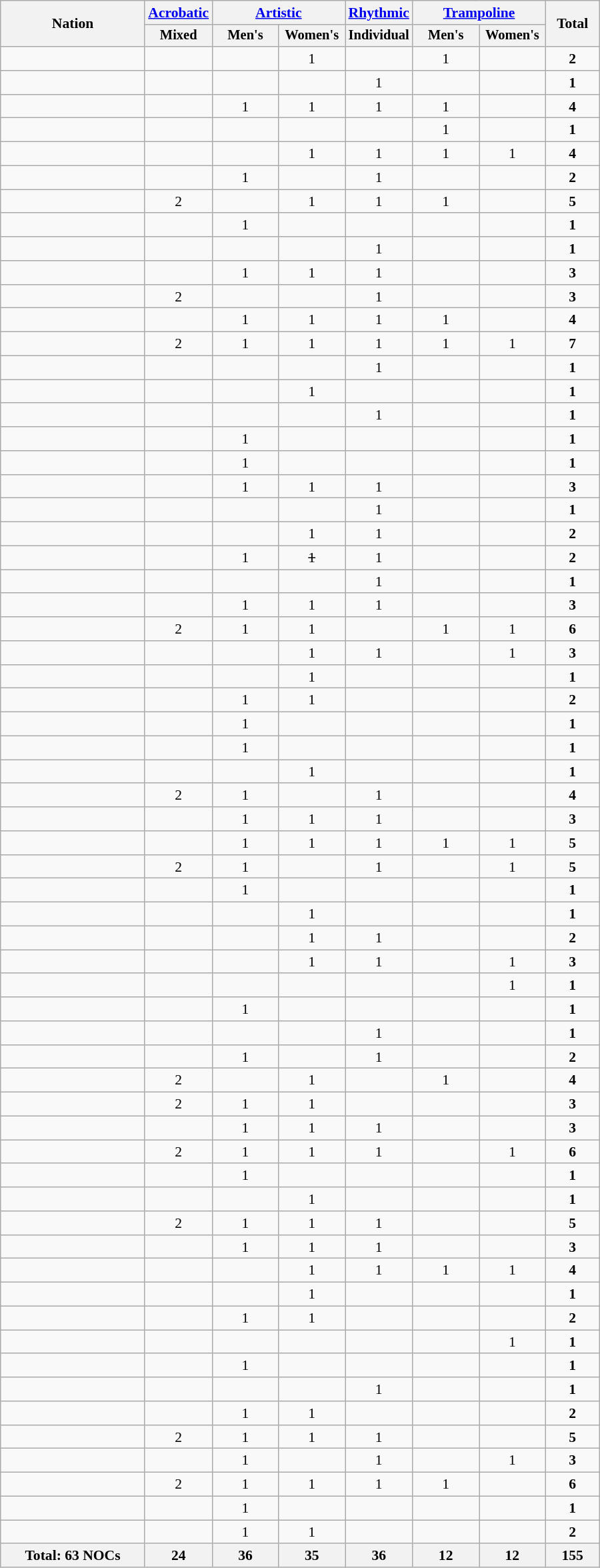<table class="wikitable"  style="width:600px; text-align:center; font-size:90%;">
<tr>
<th rowspan="2" style="text-align:center;">Nation</th>
<th><a href='#'>Acrobatic</a></th>
<th colspan="2"><a href='#'>Artistic</a></th>
<th><a href='#'>Rhythmic</a></th>
<th colspan=2><a href='#'>Trampoline</a></th>
<th rowspan="2">Total</th>
</tr>
<tr style="font-size:95%;">
<th width=60>Mixed</th>
<th width=60>Men's</th>
<th width=60>Women's</th>
<th width=60>Individual</th>
<th width=60>Men's</th>
<th width=60>Women's</th>
</tr>
<tr>
<td style="text-align:left;"></td>
<td></td>
<td></td>
<td>1</td>
<td></td>
<td>1</td>
<td></td>
<td><strong>2</strong></td>
</tr>
<tr>
<td style="text-align:left;"></td>
<td></td>
<td></td>
<td></td>
<td>1</td>
<td></td>
<td></td>
<td><strong>1</strong></td>
</tr>
<tr>
<td style="text-align:left;"></td>
<td></td>
<td>1</td>
<td>1</td>
<td>1</td>
<td>1</td>
<td></td>
<td><strong>4</strong></td>
</tr>
<tr>
<td style="text-align:left;"></td>
<td></td>
<td></td>
<td></td>
<td></td>
<td>1</td>
<td></td>
<td><strong>1</strong></td>
</tr>
<tr>
<td style="text-align:left;"></td>
<td></td>
<td></td>
<td>1</td>
<td>1</td>
<td>1</td>
<td>1</td>
<td><strong>4</strong></td>
</tr>
<tr>
<td style="text-align:left;"></td>
<td></td>
<td>1</td>
<td></td>
<td>1</td>
<td></td>
<td></td>
<td><strong>2</strong></td>
</tr>
<tr>
<td style="text-align:left;"></td>
<td>2</td>
<td></td>
<td>1</td>
<td>1</td>
<td>1</td>
<td></td>
<td><strong>5</strong></td>
</tr>
<tr>
<td style="text-align:left;"></td>
<td></td>
<td>1</td>
<td></td>
<td></td>
<td></td>
<td></td>
<td><strong>1</strong></td>
</tr>
<tr>
<td style="text-align:left;"></td>
<td></td>
<td></td>
<td></td>
<td>1</td>
<td></td>
<td></td>
<td><strong>1</strong></td>
</tr>
<tr>
<td style="text-align:left;"></td>
<td></td>
<td>1</td>
<td>1</td>
<td>1</td>
<td></td>
<td></td>
<td><strong>3</strong></td>
</tr>
<tr>
<td style="text-align:left;"></td>
<td>2</td>
<td></td>
<td></td>
<td>1</td>
<td></td>
<td></td>
<td><strong>3</strong></td>
</tr>
<tr>
<td style="text-align:left;"></td>
<td></td>
<td>1</td>
<td>1</td>
<td>1</td>
<td>1</td>
<td></td>
<td><strong>4</strong></td>
</tr>
<tr>
<td style="text-align:left;"></td>
<td>2</td>
<td>1</td>
<td>1</td>
<td>1</td>
<td>1</td>
<td>1</td>
<td><strong>7</strong></td>
</tr>
<tr>
<td style="text-align:left;"></td>
<td></td>
<td></td>
<td></td>
<td>1</td>
<td></td>
<td></td>
<td><strong>1</strong></td>
</tr>
<tr>
<td style="text-align:left;"></td>
<td></td>
<td></td>
<td>1</td>
<td></td>
<td></td>
<td></td>
<td><strong>1</strong></td>
</tr>
<tr>
<td style="text-align:left;"></td>
<td></td>
<td></td>
<td></td>
<td>1</td>
<td></td>
<td></td>
<td><strong>1</strong></td>
</tr>
<tr>
<td style="text-align:left;"></td>
<td></td>
<td>1</td>
<td></td>
<td></td>
<td></td>
<td></td>
<td><strong>1</strong></td>
</tr>
<tr>
<td style="text-align:left;"></td>
<td></td>
<td>1</td>
<td></td>
<td></td>
<td></td>
<td></td>
<td><strong>1</strong></td>
</tr>
<tr>
<td style="text-align:left;"></td>
<td></td>
<td>1</td>
<td>1</td>
<td>1</td>
<td></td>
<td></td>
<td><strong>3</strong></td>
</tr>
<tr>
<td style="text-align:left;"></td>
<td></td>
<td></td>
<td></td>
<td>1</td>
<td></td>
<td></td>
<td><strong>1</strong></td>
</tr>
<tr>
<td style="text-align:left;"></td>
<td></td>
<td></td>
<td>1</td>
<td>1</td>
<td></td>
<td></td>
<td><strong>2</strong></td>
</tr>
<tr>
<td style="text-align:left;"></td>
<td></td>
<td>1</td>
<td><s>1</s></td>
<td>1</td>
<td></td>
<td></td>
<td><strong>2</strong></td>
</tr>
<tr>
<td style="text-align:left;"></td>
<td></td>
<td></td>
<td></td>
<td>1</td>
<td></td>
<td></td>
<td><strong>1</strong></td>
</tr>
<tr>
<td style="text-align:left;"></td>
<td></td>
<td>1</td>
<td>1</td>
<td>1</td>
<td></td>
<td></td>
<td><strong>3</strong></td>
</tr>
<tr>
<td style="text-align:left;"></td>
<td>2</td>
<td>1</td>
<td>1</td>
<td></td>
<td>1</td>
<td>1</td>
<td><strong>6</strong></td>
</tr>
<tr>
<td style="text-align:left;"></td>
<td></td>
<td></td>
<td>1</td>
<td>1</td>
<td></td>
<td>1</td>
<td><strong>3</strong></td>
</tr>
<tr>
<td style="text-align:left;"></td>
<td></td>
<td></td>
<td>1</td>
<td></td>
<td></td>
<td></td>
<td><strong>1</strong></td>
</tr>
<tr>
<td style="text-align:left;"></td>
<td></td>
<td>1</td>
<td>1</td>
<td></td>
<td></td>
<td></td>
<td><strong>2</strong></td>
</tr>
<tr>
<td style="text-align:left;"></td>
<td></td>
<td>1</td>
<td></td>
<td></td>
<td></td>
<td></td>
<td><strong>1</strong></td>
</tr>
<tr>
<td style="text-align:left;"></td>
<td></td>
<td>1</td>
<td></td>
<td></td>
<td></td>
<td></td>
<td><strong>1</strong></td>
</tr>
<tr>
<td style="text-align:left;"></td>
<td></td>
<td></td>
<td>1</td>
<td></td>
<td></td>
<td></td>
<td><strong>1</strong></td>
</tr>
<tr>
<td style="text-align:left;"></td>
<td>2</td>
<td>1</td>
<td></td>
<td>1</td>
<td></td>
<td></td>
<td><strong>4</strong></td>
</tr>
<tr>
<td style="text-align:left;"></td>
<td></td>
<td>1</td>
<td>1</td>
<td>1</td>
<td></td>
<td></td>
<td><strong>3</strong></td>
</tr>
<tr>
<td style="text-align:left;"></td>
<td></td>
<td>1</td>
<td>1</td>
<td>1</td>
<td>1</td>
<td>1</td>
<td><strong>5</strong></td>
</tr>
<tr>
<td style="text-align:left;"></td>
<td>2</td>
<td>1</td>
<td></td>
<td>1</td>
<td></td>
<td>1</td>
<td><strong>5</strong></td>
</tr>
<tr>
<td style="text-align:left;"></td>
<td></td>
<td>1</td>
<td></td>
<td></td>
<td></td>
<td></td>
<td><strong>1</strong></td>
</tr>
<tr>
<td style="text-align:left;"></td>
<td></td>
<td></td>
<td>1</td>
<td></td>
<td></td>
<td></td>
<td><strong>1</strong></td>
</tr>
<tr>
<td style="text-align:left;"></td>
<td></td>
<td></td>
<td>1</td>
<td>1</td>
<td></td>
<td></td>
<td><strong>2</strong></td>
</tr>
<tr>
<td style="text-align:left;"></td>
<td></td>
<td></td>
<td>1</td>
<td>1</td>
<td></td>
<td>1</td>
<td><strong>3</strong></td>
</tr>
<tr>
<td style="text-align:left;"></td>
<td></td>
<td></td>
<td></td>
<td></td>
<td></td>
<td>1</td>
<td><strong>1</strong></td>
</tr>
<tr>
<td style="text-align:left;"></td>
<td></td>
<td>1</td>
<td></td>
<td></td>
<td></td>
<td></td>
<td><strong>1</strong></td>
</tr>
<tr>
<td style="text-align:left;"></td>
<td></td>
<td></td>
<td></td>
<td>1</td>
<td></td>
<td></td>
<td><strong>1</strong></td>
</tr>
<tr>
<td style="text-align:left;"></td>
<td></td>
<td>1</td>
<td></td>
<td>1</td>
<td></td>
<td></td>
<td><strong>2</strong></td>
</tr>
<tr>
<td style="text-align:left;"></td>
<td>2</td>
<td></td>
<td>1</td>
<td></td>
<td>1</td>
<td></td>
<td><strong>4</strong></td>
</tr>
<tr>
<td style="text-align:left;"></td>
<td>2</td>
<td>1</td>
<td>1</td>
<td></td>
<td></td>
<td></td>
<td><strong>3</strong></td>
</tr>
<tr>
<td style="text-align:left;"></td>
<td></td>
<td>1</td>
<td>1</td>
<td>1</td>
<td></td>
<td></td>
<td><strong>3</strong></td>
</tr>
<tr>
<td style="text-align:left;"></td>
<td>2</td>
<td>1</td>
<td>1</td>
<td>1</td>
<td></td>
<td>1</td>
<td><strong>6</strong></td>
</tr>
<tr>
<td style="text-align:left;"></td>
<td></td>
<td>1</td>
<td></td>
<td></td>
<td></td>
<td></td>
<td><strong>1</strong></td>
</tr>
<tr>
<td style="text-align:left;"></td>
<td></td>
<td></td>
<td>1</td>
<td></td>
<td></td>
<td></td>
<td><strong>1</strong></td>
</tr>
<tr>
<td style="text-align:left;"></td>
<td>2</td>
<td>1</td>
<td>1</td>
<td>1</td>
<td></td>
<td></td>
<td><strong>5</strong></td>
</tr>
<tr>
<td style="text-align:left;"></td>
<td></td>
<td>1</td>
<td>1</td>
<td>1</td>
<td></td>
<td></td>
<td><strong>3</strong></td>
</tr>
<tr>
<td style="text-align:left;"></td>
<td></td>
<td></td>
<td>1</td>
<td>1</td>
<td>1</td>
<td>1</td>
<td><strong>4</strong></td>
</tr>
<tr>
<td style="text-align:left;"></td>
<td></td>
<td></td>
<td>1</td>
<td></td>
<td></td>
<td></td>
<td><strong>1</strong></td>
</tr>
<tr>
<td style="text-align:left;"></td>
<td></td>
<td>1</td>
<td>1</td>
<td></td>
<td></td>
<td></td>
<td><strong>2</strong></td>
</tr>
<tr>
<td style="text-align:left;"></td>
<td></td>
<td></td>
<td></td>
<td></td>
<td></td>
<td>1</td>
<td><strong>1</strong></td>
</tr>
<tr>
<td style="text-align:left;"></td>
<td></td>
<td>1</td>
<td></td>
<td></td>
<td></td>
<td></td>
<td><strong>1</strong></td>
</tr>
<tr>
<td style="text-align:left;"></td>
<td></td>
<td></td>
<td></td>
<td>1</td>
<td></td>
<td></td>
<td><strong>1</strong></td>
</tr>
<tr>
<td style="text-align:left;"></td>
<td></td>
<td>1</td>
<td>1</td>
<td></td>
<td></td>
<td></td>
<td><strong>2</strong></td>
</tr>
<tr>
<td style="text-align:left;"></td>
<td>2</td>
<td>1</td>
<td>1</td>
<td>1</td>
<td></td>
<td></td>
<td><strong>5</strong></td>
</tr>
<tr>
<td style="text-align:left;"></td>
<td></td>
<td>1</td>
<td></td>
<td>1</td>
<td></td>
<td>1</td>
<td><strong>3</strong></td>
</tr>
<tr>
<td style="text-align:left;"></td>
<td>2</td>
<td>1</td>
<td>1</td>
<td>1</td>
<td>1</td>
<td></td>
<td><strong>6</strong></td>
</tr>
<tr>
<td style="text-align:left;"></td>
<td></td>
<td>1</td>
<td></td>
<td></td>
<td></td>
<td></td>
<td><strong>1</strong></td>
</tr>
<tr>
<td style="text-align:left;"></td>
<td></td>
<td>1</td>
<td>1</td>
<td></td>
<td></td>
<td></td>
<td><strong>2</strong></td>
</tr>
<tr>
<th>Total: 63 NOCs</th>
<th>24</th>
<th>36</th>
<th>35</th>
<th>36</th>
<th>12</th>
<th>12</th>
<th>155</th>
</tr>
</table>
